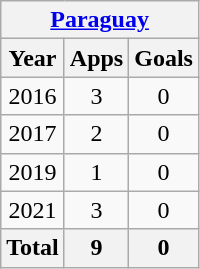<table class="wikitable" style="text-align:center">
<tr>
<th colspan=3><a href='#'>Paraguay</a></th>
</tr>
<tr>
<th>Year</th>
<th>Apps</th>
<th>Goals</th>
</tr>
<tr>
<td>2016</td>
<td>3</td>
<td>0</td>
</tr>
<tr>
<td>2017</td>
<td>2</td>
<td>0</td>
</tr>
<tr>
<td>2019</td>
<td>1</td>
<td>0</td>
</tr>
<tr>
<td>2021</td>
<td>3</td>
<td>0</td>
</tr>
<tr>
<th>Total</th>
<th>9</th>
<th>0</th>
</tr>
</table>
